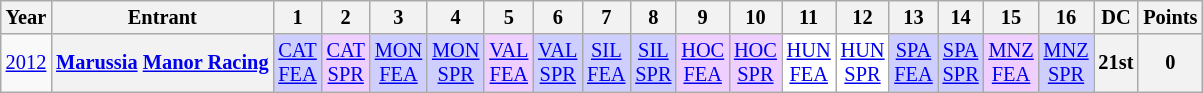<table class="wikitable" style="text-align:center; font-size:85%">
<tr>
<th>Year</th>
<th>Entrant</th>
<th>1</th>
<th>2</th>
<th>3</th>
<th>4</th>
<th>5</th>
<th>6</th>
<th>7</th>
<th>8</th>
<th>9</th>
<th>10</th>
<th>11</th>
<th>12</th>
<th>13</th>
<th>14</th>
<th>15</th>
<th>16</th>
<th>DC</th>
<th>Points</th>
</tr>
<tr>
<td><a href='#'>2012</a></td>
<th nowrap><a href='#'>Marussia</a> <a href='#'>Manor Racing</a></th>
<td style="background:#cfcfff;"><a href='#'>CAT<br>FEA</a><br></td>
<td style="background:#efcfff;"><a href='#'>CAT<br>SPR</a><br></td>
<td style="background:#cfcfff;"><a href='#'>MON<br>FEA</a><br></td>
<td style="background:#cfcfff;"><a href='#'>MON<br>SPR</a><br></td>
<td style="background:#efcfff;"><a href='#'>VAL<br>FEA</a><br></td>
<td style="background:#cfcfff;"><a href='#'>VAL<br>SPR</a><br></td>
<td style="background:#cfcfff;"><a href='#'>SIL<br>FEA</a><br></td>
<td style="background:#cfcfff;"><a href='#'>SIL<br>SPR</a><br></td>
<td style="background:#efcfff;"><a href='#'>HOC<br>FEA</a><br></td>
<td style="background:#efcfff;"><a href='#'>HOC<br>SPR</a><br></td>
<td style="background:#ffffff;"><a href='#'>HUN<br>FEA</a><br></td>
<td style="background:#ffffff;"><a href='#'>HUN<br>SPR</a><br></td>
<td style="background:#cfcfff;"><a href='#'>SPA<br>FEA</a><br></td>
<td style="background:#cfcfff;"><a href='#'>SPA<br>SPR</a><br></td>
<td style="background:#efcfff;"><a href='#'>MNZ<br>FEA</a><br></td>
<td style="background:#cfcfff;"><a href='#'>MNZ<br>SPR</a><br></td>
<th>21st</th>
<th>0</th>
</tr>
</table>
